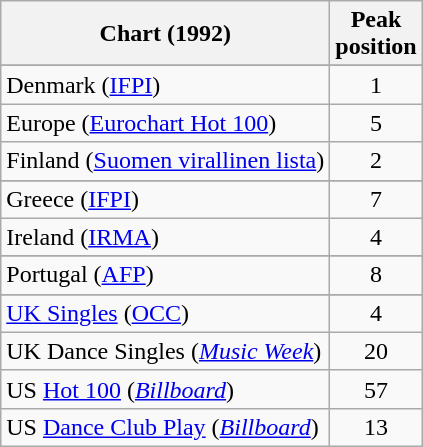<table class="wikitable sortable">
<tr>
<th>Chart (1992)</th>
<th>Peak<br>position</th>
</tr>
<tr>
</tr>
<tr>
</tr>
<tr>
</tr>
<tr>
<td align="left">Denmark (<a href='#'>IFPI</a>)</td>
<td align="center">1</td>
</tr>
<tr>
<td align="left">Europe (<a href='#'>Eurochart Hot 100</a>)</td>
<td align="center">5</td>
</tr>
<tr>
<td align="left">Finland (<a href='#'>Suomen virallinen lista</a>)</td>
<td align="center">2</td>
</tr>
<tr>
</tr>
<tr>
</tr>
<tr>
<td align="left">Greece (<a href='#'>IFPI</a>)</td>
<td align="center">7</td>
</tr>
<tr>
<td align="left">Ireland (<a href='#'>IRMA</a>)</td>
<td align="center">4</td>
</tr>
<tr>
</tr>
<tr>
</tr>
<tr>
</tr>
<tr>
</tr>
<tr>
<td align="left">Portugal (<a href='#'>AFP</a>)</td>
<td align="center">8</td>
</tr>
<tr>
</tr>
<tr>
</tr>
<tr>
<td align="left"><a href='#'>UK Singles</a> (<a href='#'>OCC</a>)</td>
<td align="center">4</td>
</tr>
<tr>
<td align="left">UK Dance Singles (<em><a href='#'>Music Week</a></em>)</td>
<td align="center">20</td>
</tr>
<tr>
<td align="left">US <a href='#'>Hot 100</a> (<em><a href='#'>Billboard</a></em>)</td>
<td align="center">57</td>
</tr>
<tr>
<td align="left">US <a href='#'>Dance Club Play</a> (<em><a href='#'>Billboard</a></em>)</td>
<td align="center">13</td>
</tr>
</table>
